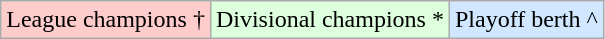<table class="wikitable style="text-align:center; font-size:85%">
<tr>
<td align="center" bgcolor="#FFCCCC">League champions †<br></td>
<td align="center" bgcolor="#ddffdd">Divisional champions *<br></td>
<td align="center" bgcolor="#D0E7FF">Playoff berth ^<br></td>
</tr>
</table>
